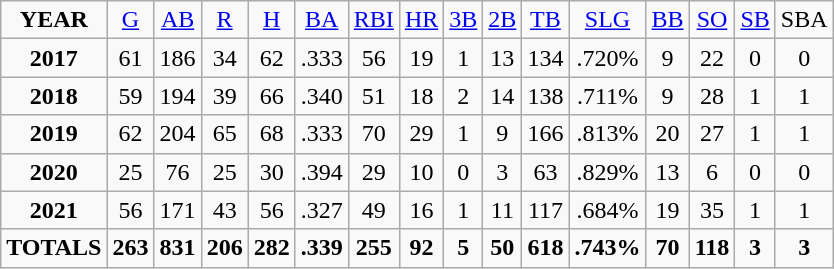<table class="sortable wikitable">
<tr align=center>
<td><strong>YEAR</strong></td>
<td><a href='#'>G</a></td>
<td><a href='#'>AB</a></td>
<td><a href='#'>R</a></td>
<td><a href='#'>H</a></td>
<td><a href='#'>BA</a></td>
<td><a href='#'>RBI</a></td>
<td><a href='#'>HR</a></td>
<td><a href='#'>3B</a></td>
<td><a href='#'>2B</a></td>
<td><a href='#'>TB</a></td>
<td><a href='#'>SLG</a></td>
<td><a href='#'>BB</a></td>
<td><a href='#'>SO</a></td>
<td><a href='#'>SB</a></td>
<td>SBA</td>
</tr>
<tr align=center>
<td><strong>2017</strong></td>
<td>61</td>
<td>186</td>
<td>34</td>
<td>62</td>
<td>.333</td>
<td>56</td>
<td>19</td>
<td>1</td>
<td>13</td>
<td>134</td>
<td>.720%</td>
<td>9</td>
<td>22</td>
<td>0</td>
<td>0</td>
</tr>
<tr align=center>
<td><strong>2018</strong></td>
<td>59</td>
<td>194</td>
<td>39</td>
<td>66</td>
<td>.340</td>
<td>51</td>
<td>18</td>
<td>2</td>
<td>14</td>
<td>138</td>
<td>.711%</td>
<td>9</td>
<td>28</td>
<td>1</td>
<td>1</td>
</tr>
<tr align=center>
<td><strong>2019</strong></td>
<td>62</td>
<td>204</td>
<td>65</td>
<td>68</td>
<td>.333</td>
<td>70</td>
<td>29</td>
<td>1</td>
<td>9</td>
<td>166</td>
<td>.813%</td>
<td>20</td>
<td>27</td>
<td>1</td>
<td>1</td>
</tr>
<tr align=center>
<td><strong>2020</strong></td>
<td>25</td>
<td>76</td>
<td>25</td>
<td>30</td>
<td>.394</td>
<td>29</td>
<td>10</td>
<td>0</td>
<td>3</td>
<td>63</td>
<td>.829%</td>
<td>13</td>
<td>6</td>
<td>0</td>
<td>0</td>
</tr>
<tr align=center>
<td><strong>2021</strong></td>
<td>56</td>
<td>171</td>
<td>43</td>
<td>56</td>
<td>.327</td>
<td>49</td>
<td>16</td>
<td>1</td>
<td>11</td>
<td>117</td>
<td>.684%</td>
<td>19</td>
<td>35</td>
<td>1</td>
<td>1</td>
</tr>
<tr align=center>
<td><strong>TOTALS</strong></td>
<td><strong>263</strong></td>
<td><strong>831</strong></td>
<td><strong>206</strong></td>
<td><strong>282</strong></td>
<td><strong>.339</strong></td>
<td><strong>255</strong></td>
<td><strong>92</strong></td>
<td><strong>5</strong></td>
<td><strong>50</strong></td>
<td><strong>618</strong></td>
<td><strong>.743%</strong></td>
<td><strong>70</strong></td>
<td><strong>118</strong></td>
<td><strong>3</strong></td>
<td><strong>3</strong></td>
</tr>
</table>
